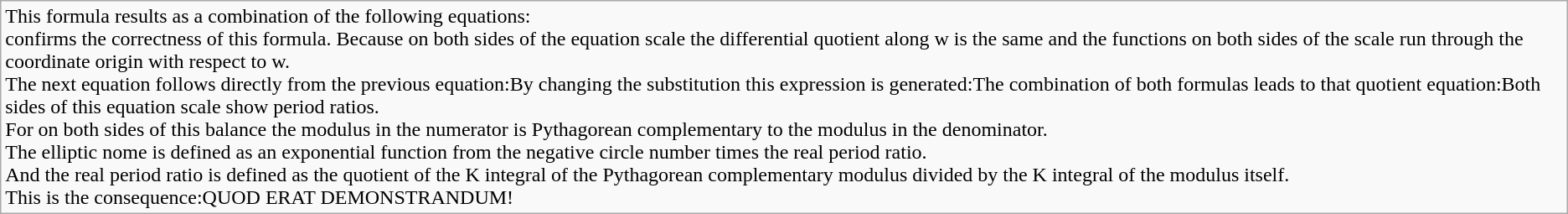<table class = "wikitable">
<tr>
<td>This formula results as a combination of the following equations:<br> confirms the correctness of this formula. Because on both sides of the equation scale the differential quotient along w is the same and the functions on both sides of the scale run through the coordinate origin with respect to w.<br>The next equation follows directly from the previous equation:By changing the substitution this expression is generated:The combination of both formulas leads to that quotient equation:Both sides of this equation scale show period ratios.<br>For on both sides of this balance the modulus in the numerator is Pythagorean complementary to the modulus in the denominator.<br>The elliptic nome is defined as an exponential function from the negative circle number times the real period ratio.<br>And the real period ratio is defined as the quotient of the K integral of the Pythagorean complementary modulus divided by the K integral of the modulus itself.<br>This is the consequence:QUOD ERAT DEMONSTRANDUM!</td>
</tr>
</table>
